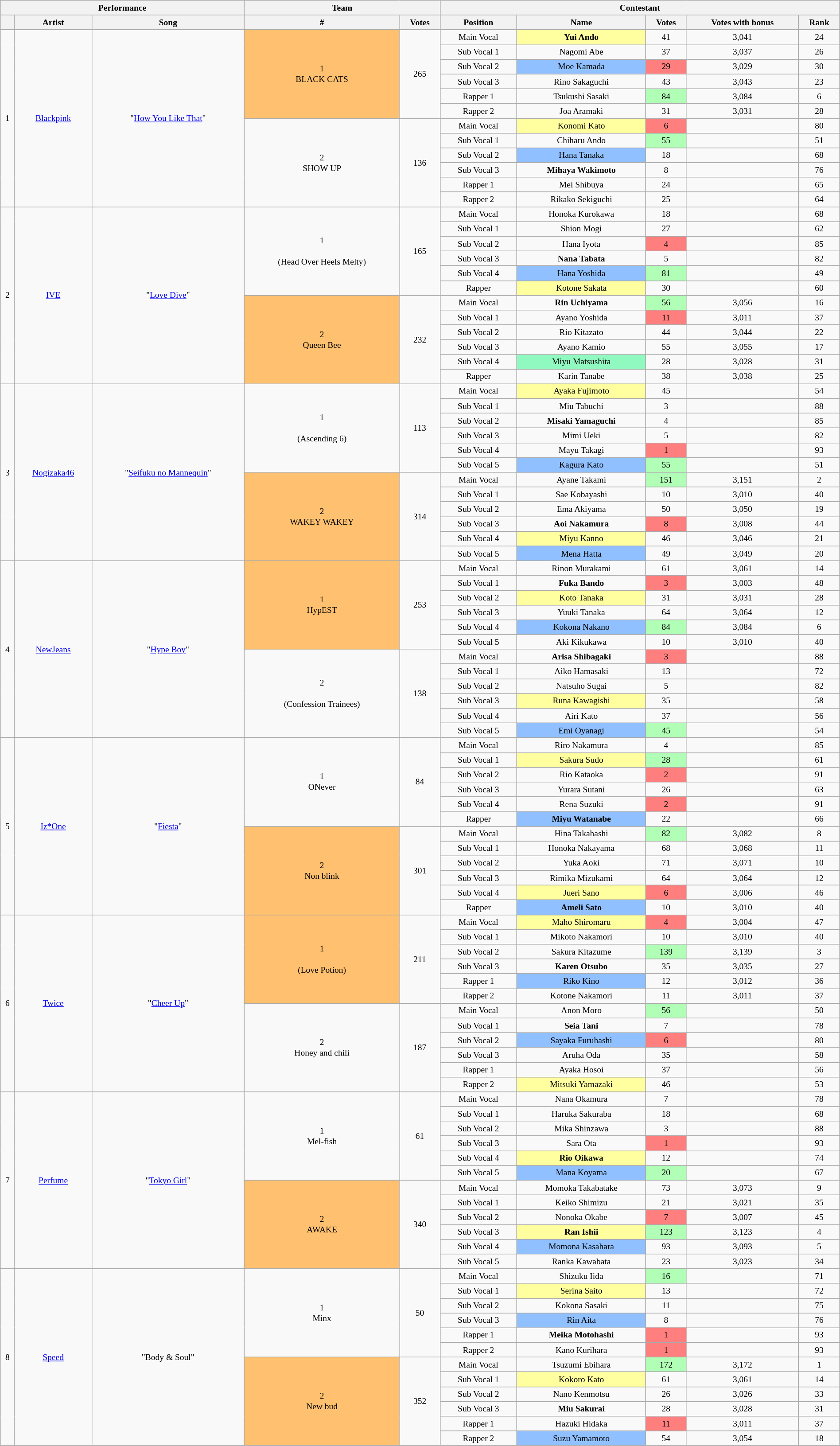<table class="wikitable sortable collapsible" style="width:100%; text-align:center; white-space:nowrap; font-size:small">
<tr>
<th scope="col" colspan="3">Performance</th>
<th scope="col" colspan="2">Team</th>
<th scope="col" colspan="5">Contestant</th>
</tr>
<tr>
<th scope="col"></th>
<th scope="col">Artist</th>
<th scope="col">Song</th>
<th scope="col">#</th>
<th scope="col">Votes</th>
<th scope="col">Position</th>
<th scope="col">Name</th>
<th scope="col">Votes</th>
<th scope="col">Votes with bonus</th>
<th scope="col">Rank</th>
</tr>
<tr>
<td rowspan="12">1</td>
<td rowspan="12"><a href='#'>Blackpink</a></td>
<td rowspan="12">"<a href='#'>How You Like That</a>"</td>
<td rowspan="6" style="background:#FFC06F">1<br>BLACK CATS</td>
<td rowspan="6">265</td>
<td>Main Vocal</td>
<td style="background:#FFFF9F"><strong>Yui Ando</strong></td>
<td>41</td>
<td>3,041</td>
<td>24</td>
</tr>
<tr>
<td>Sub Vocal 1</td>
<td>Nagomi Abe</td>
<td>37</td>
<td>3,037</td>
<td>26</td>
</tr>
<tr>
<td>Sub Vocal 2</td>
<td style="background:#90C0FF">Moe Kamada</td>
<td style="background:#FF7F7F">29</td>
<td>3,029</td>
<td>30</td>
</tr>
<tr>
<td>Sub Vocal 3</td>
<td>Rino Sakaguchi</td>
<td>43</td>
<td>3,043</td>
<td>23</td>
</tr>
<tr>
<td>Rapper 1</td>
<td>Tsukushi Sasaki</td>
<td style="background:#B1FFB6">84</td>
<td>3,084</td>
<td>6</td>
</tr>
<tr>
<td>Rapper 2</td>
<td>Joa Aramaki</td>
<td>31</td>
<td>3,031</td>
<td>28</td>
</tr>
<tr>
<td rowspan="6">2<br>SHOW UP</td>
<td rowspan="6">136</td>
<td>Main Vocal</td>
<td style="background:#FFFF9F">Konomi Kato</td>
<td style="background:#FF7F7F">6</td>
<td></td>
<td>80</td>
</tr>
<tr>
<td>Sub Vocal 1</td>
<td>Chiharu Ando</td>
<td style="background:#B1FFB6">55</td>
<td></td>
<td>51</td>
</tr>
<tr>
<td>Sub Vocal 2</td>
<td style="background:#90C0FF">Hana Tanaka</td>
<td>18</td>
<td></td>
<td>68</td>
</tr>
<tr>
<td>Sub Vocal 3</td>
<td><strong>Mihaya Wakimoto</strong></td>
<td>8</td>
<td></td>
<td>76</td>
</tr>
<tr>
<td>Rapper 1</td>
<td>Mei Shibuya</td>
<td>24</td>
<td></td>
<td>65</td>
</tr>
<tr>
<td>Rapper 2</td>
<td>Rikako Sekiguchi</td>
<td>25</td>
<td></td>
<td>64</td>
</tr>
<tr>
<td rowspan="12">2</td>
<td rowspan="12"><a href='#'>IVE</a></td>
<td rowspan="12">"<a href='#'>Love Dive</a>"</td>
<td rowspan="6">1<br><br>(Head Over Heels Melty)</td>
<td rowspan="6">165</td>
<td>Main Vocal</td>
<td>Honoka Kurokawa</td>
<td>18</td>
<td></td>
<td>68</td>
</tr>
<tr>
<td>Sub Vocal 1</td>
<td>Shion Mogi</td>
<td>27</td>
<td></td>
<td>62</td>
</tr>
<tr>
<td>Sub Vocal 2</td>
<td>Hana Iyota</td>
<td style="background:#FF7F7F">4</td>
<td></td>
<td>85</td>
</tr>
<tr>
<td>Sub Vocal 3</td>
<td><strong>Nana Tabata</strong></td>
<td>5</td>
<td></td>
<td>82</td>
</tr>
<tr>
<td>Sub Vocal 4</td>
<td style="background:#90C0FF">Hana Yoshida</td>
<td style="background:#B1FFB6">81</td>
<td></td>
<td>49</td>
</tr>
<tr>
<td>Rapper</td>
<td style="background:#FFFF9F">Kotone Sakata</td>
<td>30</td>
<td></td>
<td>60</td>
</tr>
<tr>
<td rowspan="6" style="background:#FFC06F">2<br>Queen Bee</td>
<td rowspan="6">232</td>
<td>Main Vocal</td>
<td><strong>Rin Uchiyama</strong></td>
<td style="background:#B1FFB6">56</td>
<td>3,056</td>
<td>16</td>
</tr>
<tr>
<td>Sub Vocal 1</td>
<td>Ayano Yoshida</td>
<td style="background:#FF7F7F">11</td>
<td>3,011</td>
<td>37</td>
</tr>
<tr>
<td>Sub Vocal 2</td>
<td>Rio Kitazato</td>
<td>44</td>
<td>3,044</td>
<td>22</td>
</tr>
<tr>
<td>Sub Vocal 3</td>
<td>Ayano Kamio</td>
<td>55</td>
<td>3,055</td>
<td>17</td>
</tr>
<tr>
<td>Sub Vocal 4</td>
<td style="background:#90F9C0">Miyu Matsushita</td>
<td>28</td>
<td>3,028</td>
<td>31</td>
</tr>
<tr>
<td>Rapper</td>
<td>Karin Tanabe</td>
<td>38</td>
<td>3,038</td>
<td>25</td>
</tr>
<tr>
<td rowspan="12">3</td>
<td rowspan="12"><a href='#'>Nogizaka46</a></td>
<td rowspan="12">"<a href='#'>Seifuku no Mannequin</a>"</td>
<td rowspan="6">1<br><br>(Ascending 6)</td>
<td rowspan="6">113</td>
<td>Main Vocal</td>
<td style="background:#FFFF9F">Ayaka Fujimoto</td>
<td>45</td>
<td></td>
<td>54</td>
</tr>
<tr>
<td>Sub Vocal 1</td>
<td>Miu Tabuchi</td>
<td>3</td>
<td></td>
<td>88</td>
</tr>
<tr>
<td>Sub Vocal 2</td>
<td><strong>Misaki Yamaguchi</strong></td>
<td>4</td>
<td></td>
<td>85</td>
</tr>
<tr>
<td>Sub Vocal 3</td>
<td>Mimi Ueki</td>
<td>5</td>
<td></td>
<td>82</td>
</tr>
<tr>
<td>Sub Vocal 4</td>
<td>Mayu Takagi</td>
<td style="background:#FF7F7F">1</td>
<td></td>
<td>93</td>
</tr>
<tr>
<td>Sub Vocal 5</td>
<td style="background:#90C0FF">Kagura Kato</td>
<td style="background:#B1FFB6">55</td>
<td></td>
<td>51</td>
</tr>
<tr>
<td rowspan="6" style="background:#FFC06F">2<br>WAKEY WAKEY</td>
<td rowspan="6">314</td>
<td>Main Vocal</td>
<td>Ayane Takami</td>
<td style="background:#B1FFB6">151</td>
<td>3,151</td>
<td>2</td>
</tr>
<tr>
<td>Sub Vocal 1</td>
<td>Sae Kobayashi</td>
<td>10</td>
<td>3,010</td>
<td>40</td>
</tr>
<tr>
<td>Sub Vocal 2</td>
<td>Ema Akiyama</td>
<td>50</td>
<td>3,050</td>
<td>19</td>
</tr>
<tr>
<td>Sub Vocal 3</td>
<td><strong>Aoi Nakamura</strong></td>
<td style="background:#FF7F7F">8</td>
<td>3,008</td>
<td>44</td>
</tr>
<tr>
<td>Sub Vocal 4</td>
<td style="background:#FFFF9F">Miyu Kanno</td>
<td>46</td>
<td>3,046</td>
<td>21</td>
</tr>
<tr>
<td>Sub Vocal 5</td>
<td style="background:#90C0FF">Mena Hatta</td>
<td>49</td>
<td>3,049</td>
<td>20</td>
</tr>
<tr>
<td rowspan="12">4</td>
<td rowspan="12"><a href='#'>NewJeans</a></td>
<td rowspan="12">"<a href='#'>Hype Boy</a>"</td>
<td rowspan="6" style="background:#FFC06F">1<br>HypEST</td>
<td rowspan="6">253</td>
<td>Main Vocal</td>
<td>Rinon Murakami</td>
<td>61</td>
<td>3,061</td>
<td>14</td>
</tr>
<tr>
<td>Sub Vocal 1</td>
<td><strong>Fuka Bando</strong></td>
<td style="background:#FF7F7F">3</td>
<td>3,003</td>
<td>48</td>
</tr>
<tr>
<td>Sub Vocal 2</td>
<td style="background:#FFFF9F">Koto Tanaka</td>
<td>31</td>
<td>3,031</td>
<td>28</td>
</tr>
<tr>
<td>Sub Vocal 3</td>
<td>Yuuki Tanaka</td>
<td>64</td>
<td>3,064</td>
<td>12</td>
</tr>
<tr>
<td>Sub Vocal 4</td>
<td style="background:#90C0FF">Kokona Nakano</td>
<td style="background:#B1FFB6">84</td>
<td>3,084</td>
<td>6</td>
</tr>
<tr>
<td>Sub Vocal 5</td>
<td>Aki Kikukawa</td>
<td>10</td>
<td>3,010</td>
<td>40</td>
</tr>
<tr>
<td rowspan="6">2<br><br>(Confession Trainees)</td>
<td rowspan="6">138</td>
<td>Main Vocal</td>
<td><strong>Arisa Shibagaki</strong></td>
<td style="background:#FF7F7F">3</td>
<td></td>
<td>88</td>
</tr>
<tr>
<td>Sub Vocal 1</td>
<td>Aiko Hamasaki</td>
<td>13</td>
<td></td>
<td>72</td>
</tr>
<tr>
<td>Sub Vocal 2</td>
<td>Natsuho Sugai</td>
<td>5</td>
<td></td>
<td>82</td>
</tr>
<tr>
<td>Sub Vocal 3</td>
<td style="background:#FFFF9F">Runa Kawagishi</td>
<td>35</td>
<td></td>
<td>58</td>
</tr>
<tr>
<td>Sub Vocal 4</td>
<td>Airi Kato</td>
<td>37</td>
<td></td>
<td>56</td>
</tr>
<tr>
<td>Sub Vocal 5</td>
<td style="background:#90C0FF">Emi Oyanagi</td>
<td style="background:#B1FFB6">45</td>
<td></td>
<td>54</td>
</tr>
<tr>
<td rowspan="12">5</td>
<td rowspan="12"><a href='#'>Iz*One</a></td>
<td rowspan="12">"<a href='#'>Fiesta</a>"</td>
<td rowspan="6">1<br>ONever</td>
<td rowspan="6">84</td>
<td>Main Vocal</td>
<td>Riro Nakamura</td>
<td>4</td>
<td></td>
<td>85</td>
</tr>
<tr>
<td>Sub Vocal 1</td>
<td style="background:#FFFF9F">Sakura Sudo</td>
<td style="background:#B1FFB6">28</td>
<td></td>
<td>61</td>
</tr>
<tr>
<td>Sub Vocal 2</td>
<td>Rio Kataoka</td>
<td style="background:#FF7F7F">2</td>
<td></td>
<td>91</td>
</tr>
<tr>
<td>Sub Vocal 3</td>
<td>Yurara Sutani</td>
<td>26</td>
<td></td>
<td>63</td>
</tr>
<tr>
<td>Sub Vocal 4</td>
<td>Rena Suzuki</td>
<td style="background:#FF7F7F">2</td>
<td></td>
<td>91</td>
</tr>
<tr>
<td>Rapper</td>
<td style="background:#90C0FF"><strong>Miyu Watanabe</strong></td>
<td>22</td>
<td></td>
<td>66</td>
</tr>
<tr>
<td rowspan="6" style="background:#FFC06F">2<br>Non blink</td>
<td rowspan="6">301</td>
<td>Main Vocal</td>
<td>Hina Takahashi</td>
<td style="background:#B1FFB6">82</td>
<td>3,082</td>
<td>8</td>
</tr>
<tr>
<td>Sub Vocal 1</td>
<td>Honoka Nakayama</td>
<td>68</td>
<td>3,068</td>
<td>11</td>
</tr>
<tr>
<td>Sub Vocal 2</td>
<td>Yuka Aoki</td>
<td>71</td>
<td>3,071</td>
<td>10</td>
</tr>
<tr>
<td>Sub Vocal 3</td>
<td>Rimika Mizukami</td>
<td>64</td>
<td>3,064</td>
<td>12</td>
</tr>
<tr>
<td>Sub Vocal 4</td>
<td style="background:#FFFF9F">Jueri Sano</td>
<td style="background:#FF7F7F">6</td>
<td>3,006</td>
<td>46</td>
</tr>
<tr>
<td>Rapper</td>
<td style="background:#90C0FF"><strong>Ameli Sato</strong></td>
<td>10</td>
<td>3,010</td>
<td>40</td>
</tr>
<tr>
<td rowspan="12">6</td>
<td rowspan="12"><a href='#'>Twice</a></td>
<td rowspan="12">"<a href='#'>Cheer Up</a>"</td>
<td rowspan="6" style="background:#FFC06F">1<br><br>(Love Potion)</td>
<td rowspan="6">211</td>
<td>Main Vocal</td>
<td style="background:#FFFF9F">Maho Shiromaru</td>
<td style="background:#FF7F7F">4</td>
<td>3,004</td>
<td>47</td>
</tr>
<tr>
<td>Sub Vocal 1</td>
<td>Mikoto Nakamori</td>
<td>10</td>
<td>3,010</td>
<td>40</td>
</tr>
<tr>
<td>Sub Vocal 2</td>
<td>Sakura Kitazume</td>
<td style="background:#B1FFB6">139</td>
<td>3,139</td>
<td>3</td>
</tr>
<tr>
<td>Sub Vocal 3</td>
<td><strong>Karen Otsubo</strong></td>
<td>35</td>
<td>3,035</td>
<td>27</td>
</tr>
<tr>
<td>Rapper 1</td>
<td style="background:#90C0FF">Riko Kino</td>
<td>12</td>
<td>3,012</td>
<td>36</td>
</tr>
<tr>
<td>Rapper 2</td>
<td>Kotone Nakamori</td>
<td>11</td>
<td>3,011</td>
<td>37</td>
</tr>
<tr>
<td rowspan="6">2<br>Honey and chili</td>
<td rowspan="6">187</td>
<td>Main Vocal</td>
<td>Anon Moro</td>
<td style="background:#B1FFB6">56</td>
<td></td>
<td>50</td>
</tr>
<tr>
<td>Sub Vocal 1</td>
<td><strong>Seia Tani</strong></td>
<td>7</td>
<td></td>
<td>78</td>
</tr>
<tr>
<td>Sub Vocal 2</td>
<td style="background:#90C0FF">Sayaka Furuhashi</td>
<td style="background:#FF7F7F">6</td>
<td></td>
<td>80</td>
</tr>
<tr>
<td>Sub Vocal 3</td>
<td>Aruha Oda</td>
<td>35</td>
<td></td>
<td>58</td>
</tr>
<tr>
<td>Rapper 1</td>
<td>Ayaka Hosoi</td>
<td>37</td>
<td></td>
<td>56</td>
</tr>
<tr>
<td>Rapper 2</td>
<td style="background:#FFFF9F">Mitsuki Yamazaki</td>
<td>46</td>
<td></td>
<td>53</td>
</tr>
<tr>
<td rowspan="12">7</td>
<td rowspan="12"><a href='#'>Perfume</a></td>
<td rowspan="12">"<a href='#'>Tokyo Girl</a>"</td>
<td rowspan="6">1<br>Mel-fish</td>
<td rowspan="6">61</td>
<td>Main Vocal</td>
<td>Nana Okamura</td>
<td>7</td>
<td></td>
<td>78</td>
</tr>
<tr>
<td>Sub Vocal 1</td>
<td>Haruka Sakuraba</td>
<td>18</td>
<td></td>
<td>68</td>
</tr>
<tr>
<td>Sub Vocal 2</td>
<td>Mika Shinzawa</td>
<td>3</td>
<td></td>
<td>88</td>
</tr>
<tr>
<td>Sub Vocal 3</td>
<td>Sara Ota</td>
<td style="background:#FF7F7F">1</td>
<td></td>
<td>93</td>
</tr>
<tr>
<td>Sub Vocal 4</td>
<td style="background:#FFFF9F"><strong>Rio Oikawa</strong></td>
<td>12</td>
<td></td>
<td>74</td>
</tr>
<tr>
<td>Sub Vocal 5</td>
<td style="background:#90C0FF">Mana Koyama</td>
<td style="background:#B1FFB6">20</td>
<td></td>
<td>67</td>
</tr>
<tr>
<td rowspan="6" style="background:#FFC06F">2<br>AWAKE</td>
<td rowspan="6">340</td>
<td>Main Vocal</td>
<td>Momoka Takabatake</td>
<td>73</td>
<td>3,073</td>
<td>9</td>
</tr>
<tr>
<td>Sub Vocal 1</td>
<td>Keiko Shimizu</td>
<td>21</td>
<td>3,021</td>
<td>35</td>
</tr>
<tr>
<td>Sub Vocal 2</td>
<td>Nonoka Okabe</td>
<td style="background:#FF7F7F">7</td>
<td>3,007</td>
<td>45</td>
</tr>
<tr>
<td>Sub Vocal 3</td>
<td style="background:#FFFF9F"><strong>Ran Ishii</strong></td>
<td style="background:#B1FFB6">123</td>
<td>3,123</td>
<td>4</td>
</tr>
<tr>
<td>Sub Vocal 4</td>
<td style="background:#90C0FF">Momona Kasahara</td>
<td>93</td>
<td>3,093</td>
<td>5</td>
</tr>
<tr>
<td>Sub Vocal 5</td>
<td>Ranka Kawabata</td>
<td>23</td>
<td>3,023</td>
<td>34</td>
</tr>
<tr>
<td rowspan="12">8</td>
<td rowspan="12"><a href='#'>Speed</a></td>
<td rowspan="12">"Body & Soul"</td>
<td rowspan="6">1<br>Minx</td>
<td rowspan="6">50</td>
<td>Main Vocal</td>
<td>Shizuku Iida</td>
<td style="background:#B1FFB6">16</td>
<td></td>
<td>71</td>
</tr>
<tr>
<td>Sub Vocal 1</td>
<td style="background:#FFFF9F">Serina Saito</td>
<td>13</td>
<td></td>
<td>72</td>
</tr>
<tr>
<td>Sub Vocal 2</td>
<td>Kokona Sasaki</td>
<td>11</td>
<td></td>
<td>75</td>
</tr>
<tr>
<td>Sub Vocal 3</td>
<td style="background:#90C0FF">Rin Aita</td>
<td>8</td>
<td></td>
<td>76</td>
</tr>
<tr>
<td>Rapper 1</td>
<td><strong>Meika Motohashi</strong></td>
<td style="background:#FF7F7F">1</td>
<td></td>
<td>93</td>
</tr>
<tr>
<td>Rapper 2</td>
<td>Kano Kurihara</td>
<td style="background:#FF7F7F">1</td>
<td></td>
<td>93</td>
</tr>
<tr>
<td rowspan="6" style="background:#FFC06F">2<br>New bud</td>
<td rowspan="6">352</td>
<td>Main Vocal</td>
<td>Tsuzumi Ebihara</td>
<td style="background:#B1FFB6">172</td>
<td>3,172</td>
<td>1</td>
</tr>
<tr>
<td>Sub Vocal 1</td>
<td style="background:#FFFF9F">Kokoro Kato</td>
<td>61</td>
<td>3,061</td>
<td>14</td>
</tr>
<tr>
<td>Sub Vocal 2</td>
<td>Nano Kenmotsu</td>
<td>26</td>
<td>3,026</td>
<td>33</td>
</tr>
<tr>
<td>Sub Vocal 3</td>
<td><strong>Miu Sakurai</strong></td>
<td>28</td>
<td>3,028</td>
<td>31</td>
</tr>
<tr>
<td>Rapper 1</td>
<td>Hazuki Hidaka</td>
<td style="background:#FF7F7F">11</td>
<td>3,011</td>
<td>37</td>
</tr>
<tr>
<td>Rapper 2</td>
<td style="background:#90C0FF">Suzu Yamamoto</td>
<td>54</td>
<td>3,054</td>
<td>18</td>
</tr>
</table>
